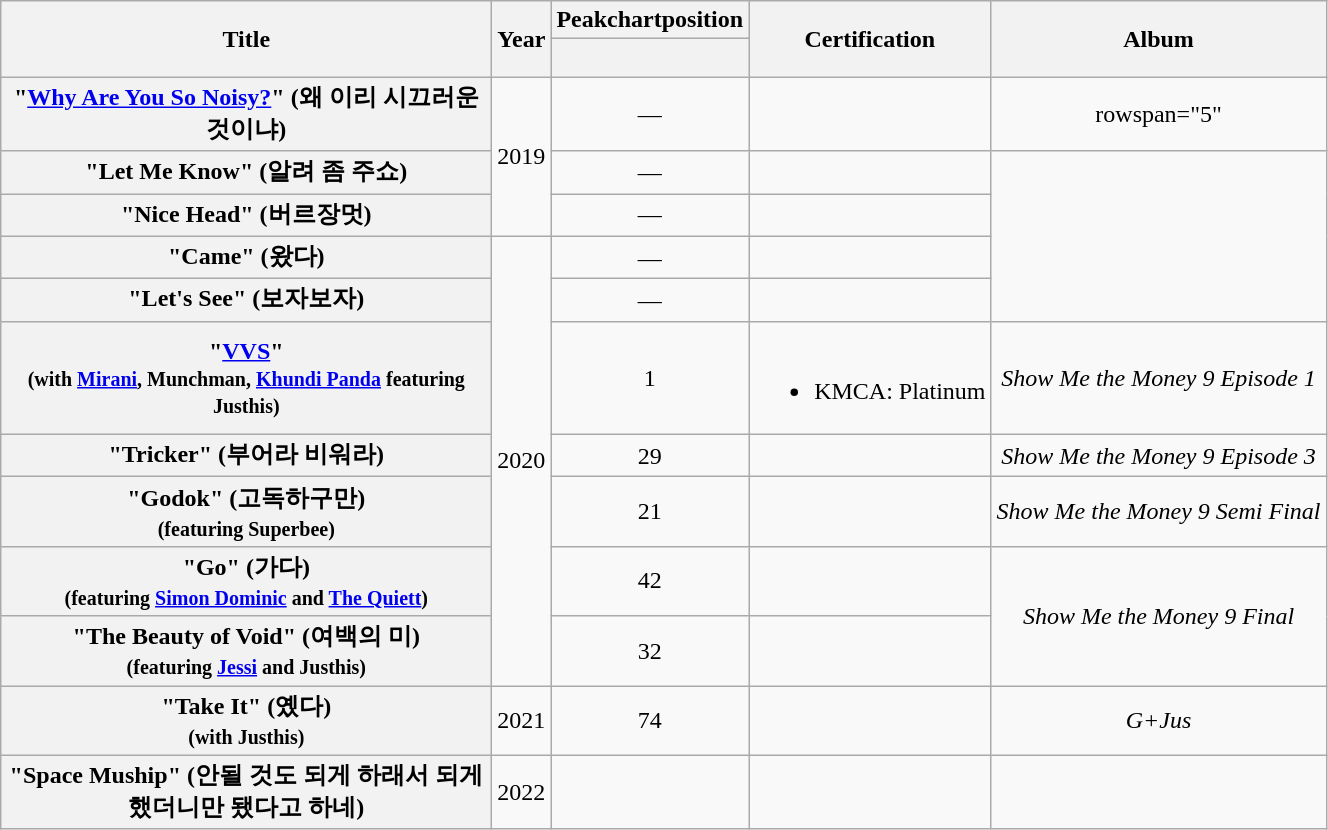<table class="wikitable plainrowheaders" style="text-align:center;">
<tr>
<th rowspan="2" scope="col" style="width:20em">Title</th>
<th rowspan="2" scope="col">Year</th>
<th colspan="1" scope="col">Peakchartposition</th>
<th rowspan="2" scope="col">Certification</th>
<th rowspan="2" scope="col">Album</th>
</tr>
<tr>
<th><br></th>
</tr>
<tr>
<th scope="row">"<a href='#'>Why Are You So Noisy?</a>" (왜 이리 시끄러운 것이냐)</th>
<td rowspan="3">2019</td>
<td>—</td>
<td></td>
<td>rowspan="5" </td>
</tr>
<tr>
<th scope="row">"Let Me Know" (알려 좀 주쇼)</th>
<td>—</td>
<td></td>
</tr>
<tr>
<th scope="row">"Nice Head" (버르장멋)</th>
<td>—</td>
<td></td>
</tr>
<tr>
<th scope="row">"Came" (왔다)</th>
<td rowspan="7">2020</td>
<td>—</td>
<td></td>
</tr>
<tr>
<th scope="row">"Let's See" (보자보자)</th>
<td>—</td>
<td></td>
</tr>
<tr>
<th scope="row">"<a href='#'>VVS</a>"<br><small>(with <a href='#'>Mirani</a>, Munchman, <a href='#'>Khundi Panda</a> featuring Justhis)</small></th>
<td>1</td>
<td><br><ul><li>KMCA: Platinum</li></ul></td>
<td><em>Show Me the Money 9 Episode 1</em></td>
</tr>
<tr>
<th scope="row">"Tricker" (부어라 비워라)</th>
<td>29</td>
<td></td>
<td><em>Show Me the Money 9 Episode 3</em></td>
</tr>
<tr>
<th scope="row">"Godok" (고독하구만)<br><small>(featuring Superbee)</small></th>
<td>21</td>
<td></td>
<td><em>Show Me the Money 9 Semi Final</em></td>
</tr>
<tr>
<th scope="row">"Go" (가다)<br><small>(featuring <a href='#'>Simon Dominic</a> and <a href='#'>The Quiett</a>)</small></th>
<td>42</td>
<td></td>
<td rowspan="2"><em>Show Me the Money 9 Final</em></td>
</tr>
<tr>
<th scope="row">"The Beauty of Void" (여백의 미)<br><small>(featuring <a href='#'>Jessi</a> and Justhis)</small></th>
<td>32</td>
<td></td>
</tr>
<tr>
<th scope="row">"Take It" (옜다)<br><small>(with Justhis)</small></th>
<td>2021</td>
<td>74</td>
<td></td>
<td><em>G+Jus</em></td>
</tr>
<tr>
<th scope="row">"Space Muship" (안될 것도 되게 하래서 되게 했더니만 됐다고 하네)</th>
<td>2022</td>
<td></td>
<td></td>
<td></td>
</tr>
</table>
